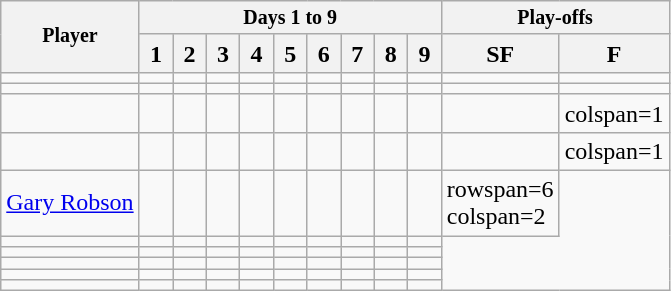<table class="wikitable">
<tr style="font-size:10pt;font-weight:bold">
<th rowspan=2>Player</th>
<th colspan=9>Days 1 to 9</th>
<th colspan=2 rowspan=1>Play-offs</th>
</tr>
<tr>
<th style="width:15px;">1</th>
<th style="width:15px;">2</th>
<th style="width:15px;">3</th>
<th style="width:15px;">4</th>
<th style="width:15px;">5</th>
<th style="width:15px;">6</th>
<th style="width:15px;">7</th>
<th style="width:15px;">8</th>
<th style="width:15px;">9</th>
<th style="width:25px;">SF</th>
<th style="width:25px;">F</th>
</tr>
<tr>
<td></td>
<td></td>
<td></td>
<td></td>
<td></td>
<td></td>
<td></td>
<td></td>
<td></td>
<td></td>
<td></td>
<td></td>
</tr>
<tr>
<td></td>
<td></td>
<td></td>
<td></td>
<td></td>
<td></td>
<td></td>
<td></td>
<td></td>
<td></td>
<td></td>
<td></td>
</tr>
<tr>
<td></td>
<td></td>
<td></td>
<td></td>
<td></td>
<td></td>
<td></td>
<td></td>
<td></td>
<td></td>
<td></td>
<td>colspan=1 </td>
</tr>
<tr>
<td></td>
<td></td>
<td></td>
<td></td>
<td></td>
<td></td>
<td></td>
<td></td>
<td></td>
<td></td>
<td></td>
<td>colspan=1 </td>
</tr>
<tr>
<td> <a href='#'>Gary Robson</a></td>
<td></td>
<td></td>
<td></td>
<td></td>
<td></td>
<td></td>
<td></td>
<td></td>
<td></td>
<td>rowspan=6 colspan=2 </td>
</tr>
<tr>
<td></td>
<td></td>
<td></td>
<td></td>
<td></td>
<td></td>
<td></td>
<td></td>
<td></td>
<td></td>
</tr>
<tr>
<td></td>
<td></td>
<td></td>
<td></td>
<td></td>
<td></td>
<td></td>
<td></td>
<td></td>
<td></td>
</tr>
<tr>
<td></td>
<td></td>
<td></td>
<td></td>
<td></td>
<td></td>
<td></td>
<td></td>
<td></td>
<td></td>
</tr>
<tr>
<td></td>
<td></td>
<td></td>
<td></td>
<td></td>
<td></td>
<td></td>
<td></td>
<td></td>
<td></td>
</tr>
<tr>
<td></td>
<td></td>
<td></td>
<td></td>
<td></td>
<td></td>
<td></td>
<td></td>
<td></td>
<td></td>
</tr>
</table>
